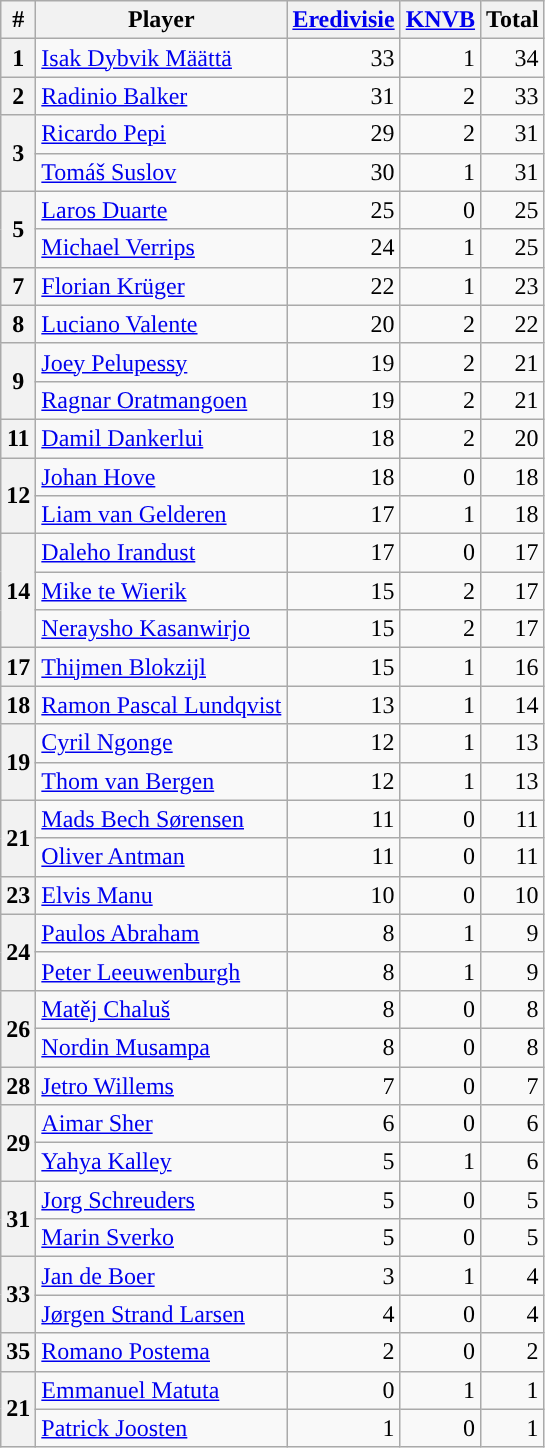<table class="wikitable" style="text-align:right;">
<tr>
<th>#</th>
<th>Player</th>
<th><a href='#'>Eredivisie</a></th>
<th><a href='#'>KNVB</a></th>
<th>Total</th>
</tr>
<tr>
<th align=center>1</th>
<td align=left> <a href='#'>Isak Dybvik Määttä</a></td>
<td>33</td>
<td>1</td>
<td>34</td>
</tr>
<tr>
<th align=center>2</th>
<td align=left> <a href='#'>Radinio Balker</a></td>
<td>31</td>
<td>2</td>
<td>33</td>
</tr>
<tr>
<th rowspan=2 align=center>3</th>
<td align=left> <a href='#'>Ricardo Pepi</a></td>
<td>29</td>
<td>2</td>
<td>31</td>
</tr>
<tr>
<td align=left> <a href='#'>Tomáš Suslov</a></td>
<td>30</td>
<td>1</td>
<td>31</td>
</tr>
<tr>
<th rowspan=2 align=center>5</th>
<td align=left> <a href='#'>Laros Duarte</a></td>
<td>25</td>
<td>0</td>
<td>25</td>
</tr>
<tr>
<td align=left> <a href='#'>Michael Verrips</a></td>
<td>24</td>
<td>1</td>
<td>25</td>
</tr>
<tr>
<th align=center>7</th>
<td align=left> <a href='#'>Florian Krüger</a></td>
<td>22</td>
<td>1</td>
<td>23</td>
</tr>
<tr>
<th align=center>8</th>
<td align=left> <a href='#'>Luciano Valente</a></td>
<td>20</td>
<td>2</td>
<td>22</td>
</tr>
<tr>
<th rowspan=2 align=center>9</th>
<td align=left> <a href='#'>Joey Pelupessy</a></td>
<td>19</td>
<td>2</td>
<td>21</td>
</tr>
<tr>
<td align=left> <a href='#'>Ragnar Oratmangoen</a></td>
<td>19</td>
<td>2</td>
<td>21</td>
</tr>
<tr>
<th align=center>11</th>
<td align=left> <a href='#'>Damil Dankerlui</a></td>
<td>18</td>
<td>2</td>
<td>20</td>
</tr>
<tr>
<th rowspan=2 align=center>12</th>
<td align=left> <a href='#'>Johan Hove</a></td>
<td>18</td>
<td>0</td>
<td>18</td>
</tr>
<tr>
<td align=left> <a href='#'>Liam van Gelderen</a></td>
<td>17</td>
<td>1</td>
<td>18</td>
</tr>
<tr>
<th rowspan=3 align=center>14</th>
<td align=left> <a href='#'>Daleho Irandust</a></td>
<td>17</td>
<td>0</td>
<td>17</td>
</tr>
<tr>
<td align=left> <a href='#'>Mike te Wierik</a></td>
<td>15</td>
<td>2</td>
<td>17</td>
</tr>
<tr>
<td align=left> <a href='#'>Neraysho Kasanwirjo</a></td>
<td>15</td>
<td>2</td>
<td>17</td>
</tr>
<tr>
<th align=center>17</th>
<td align=left> <a href='#'>Thijmen Blokzijl</a></td>
<td>15</td>
<td>1</td>
<td>16</td>
</tr>
<tr>
<th align=center>18</th>
<td align=left> <a href='#'>Ramon Pascal Lundqvist</a></td>
<td>13</td>
<td>1</td>
<td>14</td>
</tr>
<tr>
<th rowspan=2 align=center>19</th>
<td align=left> <a href='#'>Cyril Ngonge</a></td>
<td>12</td>
<td>1</td>
<td>13</td>
</tr>
<tr>
<td align=left> <a href='#'>Thom van Bergen</a></td>
<td>12</td>
<td>1</td>
<td>13</td>
</tr>
<tr>
<th rowspan=2 align=center>21</th>
<td align=left> <a href='#'>Mads Bech Sørensen</a></td>
<td>11</td>
<td>0</td>
<td>11</td>
</tr>
<tr>
<td align=left> <a href='#'>Oliver Antman</a></td>
<td>11</td>
<td>0</td>
<td>11</td>
</tr>
<tr>
<th align=center>23</th>
<td align=left> <a href='#'>Elvis Manu</a></td>
<td>10</td>
<td>0</td>
<td>10</td>
</tr>
<tr>
<th rowspan=2 align=center>24</th>
<td align=left> <a href='#'>Paulos Abraham</a></td>
<td>8</td>
<td>1</td>
<td>9</td>
</tr>
<tr>
<td align=left> <a href='#'>Peter Leeuwenburgh</a></td>
<td>8</td>
<td>1</td>
<td>9</td>
</tr>
<tr>
<th rowspan=2 align=center>26</th>
<td align=left> <a href='#'>Matěj Chaluš</a></td>
<td>8</td>
<td>0</td>
<td>8</td>
</tr>
<tr>
<td align=left> <a href='#'>Nordin Musampa</a></td>
<td>8</td>
<td>0</td>
<td>8</td>
</tr>
<tr>
<th align=center>28</th>
<td align=left> <a href='#'>Jetro Willems</a></td>
<td>7</td>
<td>0</td>
<td>7</td>
</tr>
<tr>
<th rowspan=2 align=center>29</th>
<td align=left> <a href='#'>Aimar Sher</a></td>
<td>6</td>
<td>0</td>
<td>6</td>
</tr>
<tr>
<td align=left> <a href='#'>Yahya Kalley</a></td>
<td>5</td>
<td>1</td>
<td>6</td>
</tr>
<tr>
<th rowspan=2 align=center>31</th>
<td align=left> <a href='#'>Jorg Schreuders</a></td>
<td>5</td>
<td>0</td>
<td>5</td>
</tr>
<tr>
<td align=left> <a href='#'>Marin Sverko</a></td>
<td>5</td>
<td>0</td>
<td>5</td>
</tr>
<tr>
<th rowspan=2 align=center>33</th>
<td align=left> <a href='#'>Jan de Boer</a></td>
<td>3</td>
<td>1</td>
<td>4</td>
</tr>
<tr>
<td align=left> <a href='#'>Jørgen Strand Larsen</a></td>
<td>4</td>
<td>0</td>
<td>4</td>
</tr>
<tr>
<th align=center>35</th>
<td align=left> <a href='#'>Romano Postema</a></td>
<td>2</td>
<td>0</td>
<td>2</td>
</tr>
<tr>
<th rowspan=2 align=center>21</th>
<td align=left> <a href='#'>Emmanuel Matuta</a></td>
<td>0</td>
<td>1</td>
<td>1</td>
</tr>
<tr>
<td align=left> <a href='#'>Patrick Joosten</a></td>
<td>1</td>
<td>0</td>
<td>1</td>
</tr>
</table>
